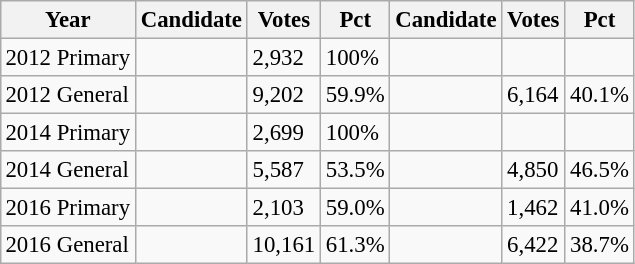<table class="wikitable" style="margin:0.5em ; font-size:95%">
<tr>
<th>Year</th>
<th>Candidate</th>
<th>Votes</th>
<th>Pct</th>
<th>Candidate</th>
<th>Votes</th>
<th>Pct</th>
</tr>
<tr>
<td>2012 Primary</td>
<td></td>
<td>2,932</td>
<td>100%</td>
<td></td>
<td></td>
<td></td>
</tr>
<tr>
<td>2012 General</td>
<td></td>
<td>9,202</td>
<td>59.9%</td>
<td></td>
<td>6,164</td>
<td>40.1%</td>
</tr>
<tr>
<td>2014 Primary</td>
<td></td>
<td>2,699</td>
<td>100%</td>
<td></td>
<td></td>
<td></td>
</tr>
<tr>
<td>2014 General</td>
<td></td>
<td>5,587</td>
<td>53.5%</td>
<td></td>
<td>4,850</td>
<td>46.5%</td>
</tr>
<tr>
<td>2016 Primary</td>
<td></td>
<td>2,103</td>
<td>59.0%</td>
<td></td>
<td>1,462</td>
<td>41.0%</td>
</tr>
<tr>
<td>2016 General</td>
<td></td>
<td>10,161</td>
<td>61.3%</td>
<td></td>
<td>6,422</td>
<td>38.7%</td>
</tr>
</table>
